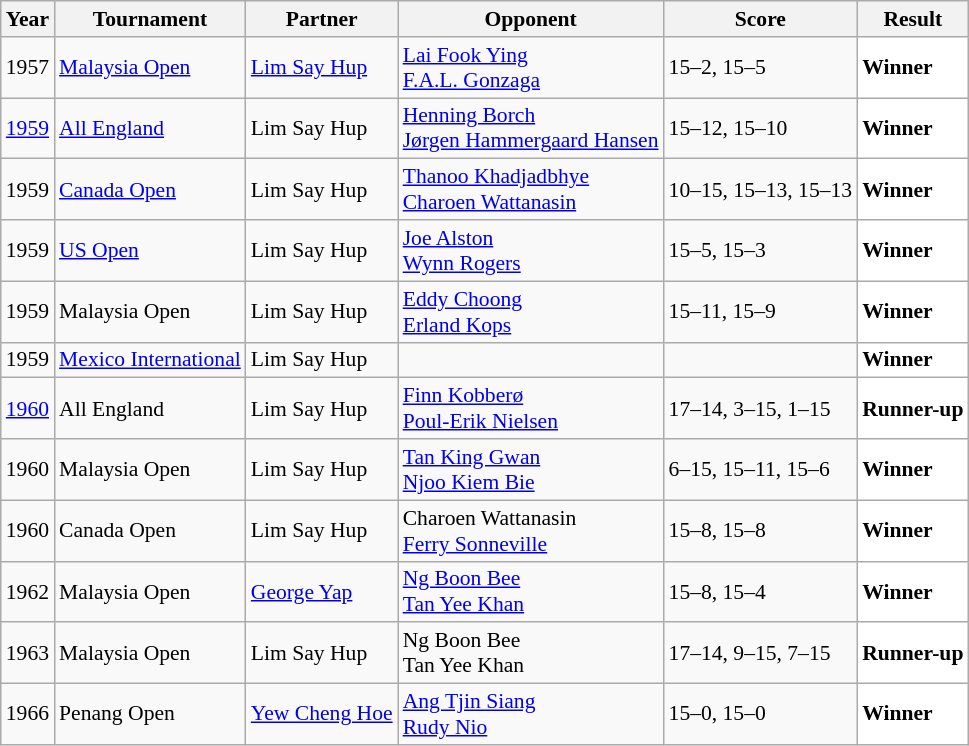<table class="sortable wikitable" style="font-size: 90%;">
<tr>
<th>Year</th>
<th>Tournament</th>
<th>Partner</th>
<th>Opponent</th>
<th>Score</th>
<th>Result</th>
</tr>
<tr>
<td align="center">1957</td>
<td><a href='#'>Malaysia Open</a></td>
<td> <a href='#'>Lim Say Hup</a></td>
<td> <a href='#'>Lai Fook Ying</a><br>  <a href='#'>F.A.L. Gonzaga</a></td>
<td>15–2, 15–5</td>
<td style="text-align:left; background:white"> <strong>Winner</strong></td>
</tr>
<tr>
<td align="center"><a href='#'>1959</a></td>
<td><a href='#'>All England</a></td>
<td> Lim Say Hup</td>
<td> <a href='#'>Henning Borch</a><br> <a href='#'>Jørgen Hammergaard Hansen</a></td>
<td>15–12, 15–10</td>
<td style="text-align:left; background:white"> <strong>Winner</strong></td>
</tr>
<tr>
<td align="center">1959</td>
<td><a href='#'>Canada Open</a></td>
<td> Lim Say Hup</td>
<td> <a href='#'>Thanoo Khadjadbhye</a><br> <a href='#'>Charoen Wattanasin</a></td>
<td>10–15, 15–13, 15–13</td>
<td style="text-align:left; background:white"> <strong>Winner</strong></td>
</tr>
<tr>
<td align="center">1959</td>
<td><a href='#'>US Open</a></td>
<td> Lim Say Hup</td>
<td> <a href='#'>Joe Alston</a><br> <a href='#'>Wynn Rogers</a></td>
<td>15–5, 15–3</td>
<td style="text-align:left; background:white"> <strong>Winner</strong></td>
</tr>
<tr>
<td align="center">1959</td>
<td>Malaysia Open</td>
<td> Lim Say Hup</td>
<td> <a href='#'>Eddy Choong</a><br> <a href='#'>Erland Kops</a></td>
<td>15–11, 15–9</td>
<td style="text-align:left; background:white"> <strong>Winner</strong></td>
</tr>
<tr>
<td align="center">1959</td>
<td><a href='#'>Mexico International</a></td>
<td> Lim Say Hup</td>
<td></td>
<td></td>
<td style="text-align:left; background:white"> <strong>Winner</strong></td>
</tr>
<tr>
<td align="center"><a href='#'>1960</a></td>
<td>All England</td>
<td> Lim Say Hup</td>
<td> <a href='#'>Finn Kobberø</a><br> <a href='#'>Poul-Erik Nielsen</a></td>
<td>17–14, 3–15, 1–15</td>
<td style="text-align:left; background:white"> <strong>Runner-up</strong></td>
</tr>
<tr>
<td align="center">1960</td>
<td>Malaysia Open</td>
<td> Lim Say Hup</td>
<td> <a href='#'>Tan King Gwan</a><br> <a href='#'>Njoo Kiem Bie</a></td>
<td>6–15, 15–11, 15–6</td>
<td style="text-align:left; background:white"> <strong>Winner</strong></td>
</tr>
<tr>
<td align="center">1960</td>
<td align="left">Canada Open</td>
<td align="left"> Lim Say Hup</td>
<td align="left"> Charoen Wattanasin <br>  <a href='#'>Ferry Sonneville</a></td>
<td align="left">15–8, 15–8</td>
<td style="text-align:left; background:white"> <strong>Winner</strong></td>
</tr>
<tr>
<td align="center">1962</td>
<td>Malaysia Open</td>
<td> <a href='#'>George Yap</a></td>
<td> <a href='#'>Ng Boon Bee</a><br> <a href='#'>Tan Yee Khan</a></td>
<td>15–8, 15–4</td>
<td style="text-align:left; background:white"> <strong>Winner</strong></td>
</tr>
<tr>
<td align="center">1963</td>
<td>Malaysia Open</td>
<td> Lim Say Hup</td>
<td> Ng Boon Bee<br> Tan Yee Khan</td>
<td>17–14, 9–15, 7–15</td>
<td style="text-align:left; background:white"> <strong>Runner-up</strong></td>
</tr>
<tr>
<td align="center">1966</td>
<td>Penang Open</td>
<td> <a href='#'>Yew Cheng Hoe</a></td>
<td> <a href='#'>Ang Tjin Siang</a><br> <a href='#'>Rudy Nio</a></td>
<td>15–0, 15–0</td>
<td style="text-align:left; background:white"> <strong>Winner</strong></td>
</tr>
</table>
